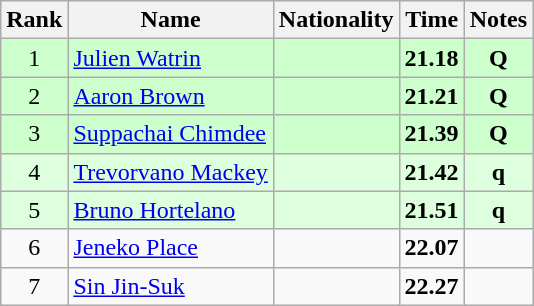<table class="wikitable sortable" style="text-align:center">
<tr>
<th>Rank</th>
<th>Name</th>
<th>Nationality</th>
<th>Time</th>
<th>Notes</th>
</tr>
<tr bgcolor=ccffcc>
<td>1</td>
<td align=left><a href='#'>Julien Watrin</a></td>
<td align=left></td>
<td><strong>21.18</strong></td>
<td><strong>Q</strong></td>
</tr>
<tr bgcolor=ccffcc>
<td>2</td>
<td align=left><a href='#'>Aaron Brown</a></td>
<td align=left></td>
<td><strong>21.21</strong></td>
<td><strong>Q</strong></td>
</tr>
<tr bgcolor=ccffcc>
<td>3</td>
<td align=left><a href='#'>Suppachai Chimdee</a></td>
<td align=left></td>
<td><strong>21.39</strong></td>
<td><strong>Q</strong></td>
</tr>
<tr bgcolor=ddffdd>
<td>4</td>
<td align=left><a href='#'>Trevorvano Mackey</a></td>
<td align=left></td>
<td><strong>21.42</strong></td>
<td><strong>q</strong></td>
</tr>
<tr bgcolor=ddffdd>
<td>5</td>
<td align=left><a href='#'>Bruno Hortelano</a></td>
<td align=left></td>
<td><strong>21.51</strong></td>
<td><strong>q</strong></td>
</tr>
<tr>
<td>6</td>
<td align=left><a href='#'>Jeneko Place</a></td>
<td align=left></td>
<td><strong>22.07</strong></td>
<td></td>
</tr>
<tr>
<td>7</td>
<td align=left><a href='#'>Sin Jin-Suk</a></td>
<td align=left></td>
<td><strong>22.27</strong></td>
<td></td>
</tr>
</table>
